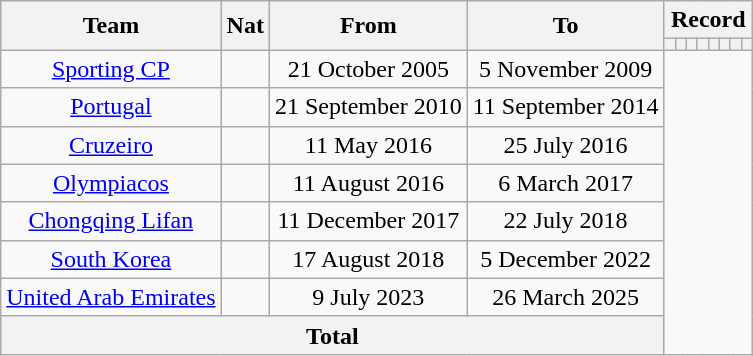<table class="wikitable" style="text-align: center">
<tr>
<th rowspan="2">Team</th>
<th rowspan="2">Nat</th>
<th rowspan="2">From</th>
<th rowspan="2">To</th>
<th colspan="8">Record</th>
</tr>
<tr>
<th></th>
<th></th>
<th></th>
<th></th>
<th></th>
<th></th>
<th></th>
<th></th>
</tr>
<tr>
<td><a href='#'>Sporting CP</a></td>
<td></td>
<td>21 October 2005</td>
<td>5 November 2009<br></td>
</tr>
<tr>
<td><a href='#'>Portugal</a></td>
<td></td>
<td>21 September 2010</td>
<td>11 September 2014<br></td>
</tr>
<tr>
<td><a href='#'>Cruzeiro</a></td>
<td></td>
<td>11 May 2016</td>
<td>25 July 2016<br></td>
</tr>
<tr>
<td><a href='#'>Olympiacos</a></td>
<td></td>
<td>11 August 2016</td>
<td>6 March 2017<br></td>
</tr>
<tr>
<td><a href='#'>Chongqing Lifan</a></td>
<td></td>
<td>11 December 2017</td>
<td>22 July 2018<br></td>
</tr>
<tr>
<td><a href='#'>South Korea</a></td>
<td></td>
<td>17 August 2018</td>
<td>5 December 2022<br></td>
</tr>
<tr>
<td><a href='#'>United Arab Emirates</a></td>
<td></td>
<td>9 July 2023</td>
<td>26 March 2025<br></td>
</tr>
<tr>
<th colspan=4>Total<br></th>
</tr>
</table>
